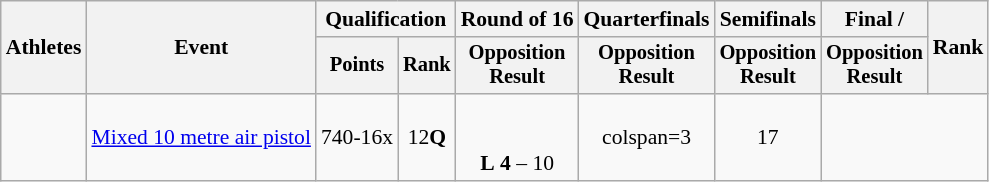<table class="wikitable" style="font-size:90%;">
<tr>
<th rowspan=2>Athletes</th>
<th rowspan=2>Event</th>
<th colspan=2>Qualification</th>
<th>Round of 16</th>
<th>Quarterfinals</th>
<th>Semifinals</th>
<th>Final / </th>
<th rowspan=2>Rank</th>
</tr>
<tr style="font-size:95%">
<th>Points</th>
<th>Rank</th>
<th>Opposition<br>Result</th>
<th>Opposition<br>Result</th>
<th>Opposition<br>Result</th>
<th>Opposition<br>Result</th>
</tr>
<tr align=center>
<td align=left><br></td>
<td><a href='#'>Mixed 10 metre air pistol</a></td>
<td>740-16x</td>
<td>12<strong>Q</strong></td>
<td><br><br><strong>L</strong> <strong>4</strong> – 10</td>
<td>colspan=3 </td>
<td>17</td>
</tr>
</table>
